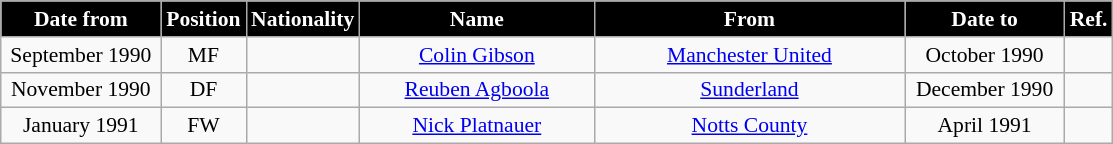<table class="wikitable" style="text-align:center; font-size:90%; ">
<tr>
<th style="background:#000000; color:white; width:100px;">Date from</th>
<th style="background:#000000; color:white; width:50px;">Position</th>
<th style="background:#000000; color:white; width:50px;">Nationality</th>
<th style="background:#000000; color:white; width:150px;">Name</th>
<th style="background:#000000; color:white; width:200px;">From</th>
<th style="background:#000000; color:white; width:100px;">Date to</th>
<th style="background:#000000; color:white; width:25px;">Ref.</th>
</tr>
<tr>
<td>September 1990</td>
<td>MF</td>
<td></td>
<td><a href='#'>Colin Gibson</a></td>
<td><a href='#'>Manchester United</a></td>
<td>October 1990</td>
<td></td>
</tr>
<tr>
<td>November 1990</td>
<td>DF</td>
<td></td>
<td><a href='#'>Reuben Agboola</a></td>
<td><a href='#'>Sunderland</a></td>
<td>December 1990</td>
<td></td>
</tr>
<tr>
<td>January 1991</td>
<td>FW</td>
<td></td>
<td><a href='#'>Nick Platnauer</a></td>
<td><a href='#'>Notts County</a></td>
<td>April 1991</td>
<td></td>
</tr>
</table>
